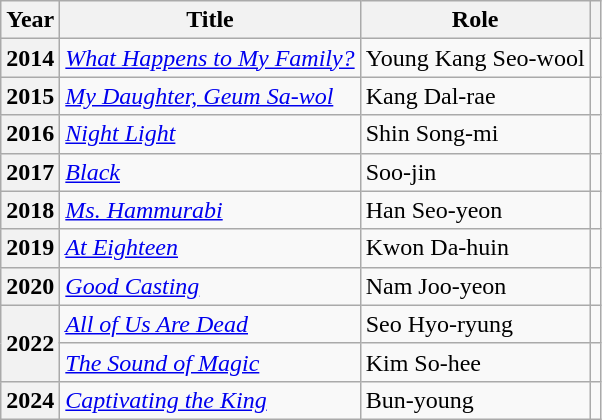<table class="wikitable plainrowheaders sortable">
<tr>
<th scope="col">Year</th>
<th scope="col">Title</th>
<th scope="col">Role</th>
<th scope="col" class="unsortable"></th>
</tr>
<tr>
<th scope="row">2014</th>
<td><em><a href='#'>What Happens to My Family?</a></em></td>
<td>Young Kang Seo-wool</td>
<td style="text-align:center"></td>
</tr>
<tr>
<th scope="row">2015</th>
<td><em><a href='#'>My Daughter, Geum Sa-wol</a></em></td>
<td>Kang Dal-rae</td>
<td style="text-align:center"></td>
</tr>
<tr>
<th scope="row">2016</th>
<td><em><a href='#'>Night Light</a></em></td>
<td>Shin Song-mi</td>
<td style="text-align:center"></td>
</tr>
<tr>
<th scope="row">2017</th>
<td><em><a href='#'>Black</a></em></td>
<td>Soo-jin</td>
<td style="text-align:center"></td>
</tr>
<tr>
<th scope="row">2018</th>
<td><em><a href='#'>Ms. Hammurabi</a></em></td>
<td>Han Seo-yeon</td>
<td style="text-align:center"></td>
</tr>
<tr>
<th scope="row">2019</th>
<td><em><a href='#'>At Eighteen</a></em></td>
<td>Kwon Da-huin</td>
<td style="text-align:center"></td>
</tr>
<tr>
<th scope="row">2020</th>
<td><em><a href='#'>Good Casting</a></em></td>
<td>Nam Joo-yeon</td>
<td style="text-align:center"></td>
</tr>
<tr>
<th scope="row" rowspan="2">2022</th>
<td><em><a href='#'>All of Us Are Dead</a></em></td>
<td>Seo Hyo-ryung</td>
<td style="text-align:center"></td>
</tr>
<tr>
<td><em><a href='#'>The Sound of Magic</a></em></td>
<td>Kim So-hee</td>
<td style="text-align:center"></td>
</tr>
<tr>
<th scope="row">2024</th>
<td><em><a href='#'>Captivating the King</a></em></td>
<td>Bun-young</td>
<td style="text-align:center"></td>
</tr>
</table>
